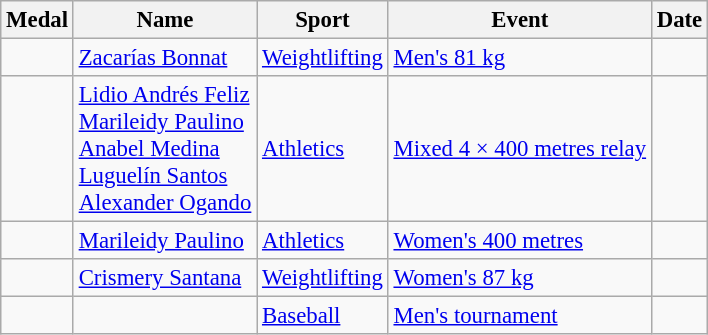<table class="wikitable sortable" style="font-size: 95%;">
<tr>
<th>Medal</th>
<th>Name</th>
<th>Sport</th>
<th>Event</th>
<th>Date</th>
</tr>
<tr>
<td></td>
<td><a href='#'>Zacarías Bonnat</a></td>
<td><a href='#'>Weightlifting</a></td>
<td><a href='#'>Men's 81 kg</a></td>
<td></td>
</tr>
<tr>
<td></td>
<td><a href='#'>Lidio Andrés Feliz</a> <br><a href='#'>Marileidy Paulino</a><br><a href='#'>Anabel Medina</a><br><a href='#'>Luguelín Santos</a><br><a href='#'>Alexander Ogando</a></td>
<td><a href='#'>Athletics</a></td>
<td><a href='#'>Mixed 4 × 400 metres relay</a></td>
<td></td>
</tr>
<tr>
<td></td>
<td><a href='#'>Marileidy Paulino</a></td>
<td><a href='#'>Athletics</a></td>
<td><a href='#'>Women's 400 metres</a></td>
<td></td>
</tr>
<tr>
<td></td>
<td><a href='#'>Crismery Santana</a></td>
<td><a href='#'>Weightlifting</a></td>
<td><a href='#'>Women's 87 kg</a></td>
<td></td>
</tr>
<tr>
<td></td>
<td></td>
<td><a href='#'>Baseball</a></td>
<td><a href='#'>Men's tournament</a></td>
<td></td>
</tr>
</table>
